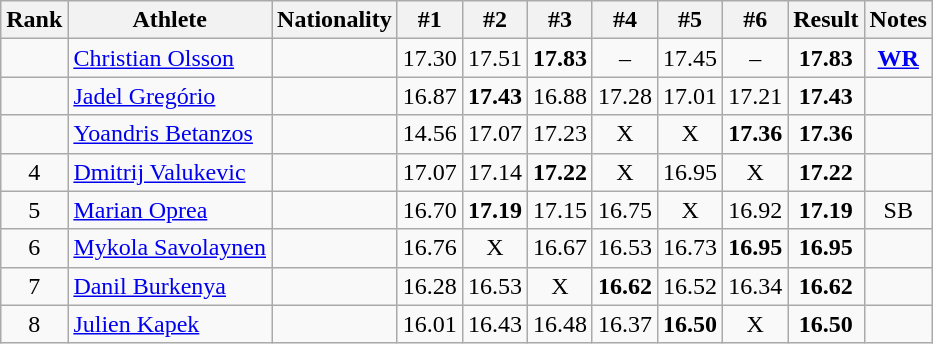<table class="wikitable" style="text-align:center">
<tr>
<th>Rank</th>
<th>Athlete</th>
<th>Nationality</th>
<th>#1</th>
<th>#2</th>
<th>#3</th>
<th>#4</th>
<th>#5</th>
<th>#6</th>
<th>Result</th>
<th>Notes</th>
</tr>
<tr>
<td></td>
<td align=left><a href='#'>Christian Olsson</a></td>
<td align=left></td>
<td>17.30</td>
<td>17.51</td>
<td><strong>17.83</strong></td>
<td>–</td>
<td>17.45</td>
<td>–</td>
<td><strong>17.83</strong></td>
<td><strong><a href='#'>WR</a></strong></td>
</tr>
<tr>
<td></td>
<td align=left><a href='#'>Jadel Gregório</a></td>
<td align=left></td>
<td>16.87</td>
<td><strong>17.43</strong></td>
<td>16.88</td>
<td>17.28</td>
<td>17.01</td>
<td>17.21</td>
<td><strong>17.43</strong></td>
<td></td>
</tr>
<tr>
<td></td>
<td align=left><a href='#'>Yoandris Betanzos</a></td>
<td align=left></td>
<td>14.56</td>
<td>17.07</td>
<td>17.23</td>
<td>X</td>
<td>X</td>
<td><strong>17.36</strong></td>
<td><strong>17.36</strong></td>
<td></td>
</tr>
<tr>
<td>4</td>
<td align=left><a href='#'>Dmitrij Valukevic</a></td>
<td align=left></td>
<td>17.07</td>
<td>17.14</td>
<td><strong>17.22</strong></td>
<td>X</td>
<td>16.95</td>
<td>X</td>
<td><strong>17.22</strong></td>
<td></td>
</tr>
<tr>
<td>5</td>
<td align=left><a href='#'>Marian Oprea</a></td>
<td align=left></td>
<td>16.70</td>
<td><strong>17.19</strong></td>
<td>17.15</td>
<td>16.75</td>
<td>X</td>
<td>16.92</td>
<td><strong>17.19</strong></td>
<td>SB</td>
</tr>
<tr>
<td>6</td>
<td align=left><a href='#'>Mykola Savolaynen</a></td>
<td align=left></td>
<td>16.76</td>
<td>X</td>
<td>16.67</td>
<td>16.53</td>
<td>16.73</td>
<td><strong>16.95</strong></td>
<td><strong>16.95</strong></td>
<td></td>
</tr>
<tr>
<td>7</td>
<td align=left><a href='#'>Danil Burkenya</a></td>
<td align=left></td>
<td>16.28</td>
<td>16.53</td>
<td>X</td>
<td><strong>16.62</strong></td>
<td>16.52</td>
<td>16.34</td>
<td><strong>16.62</strong></td>
<td></td>
</tr>
<tr>
<td>8</td>
<td align=left><a href='#'>Julien Kapek</a></td>
<td align=left></td>
<td>16.01</td>
<td>16.43</td>
<td>16.48</td>
<td>16.37</td>
<td><strong>16.50</strong></td>
<td>X</td>
<td><strong>16.50</strong></td>
<td></td>
</tr>
</table>
